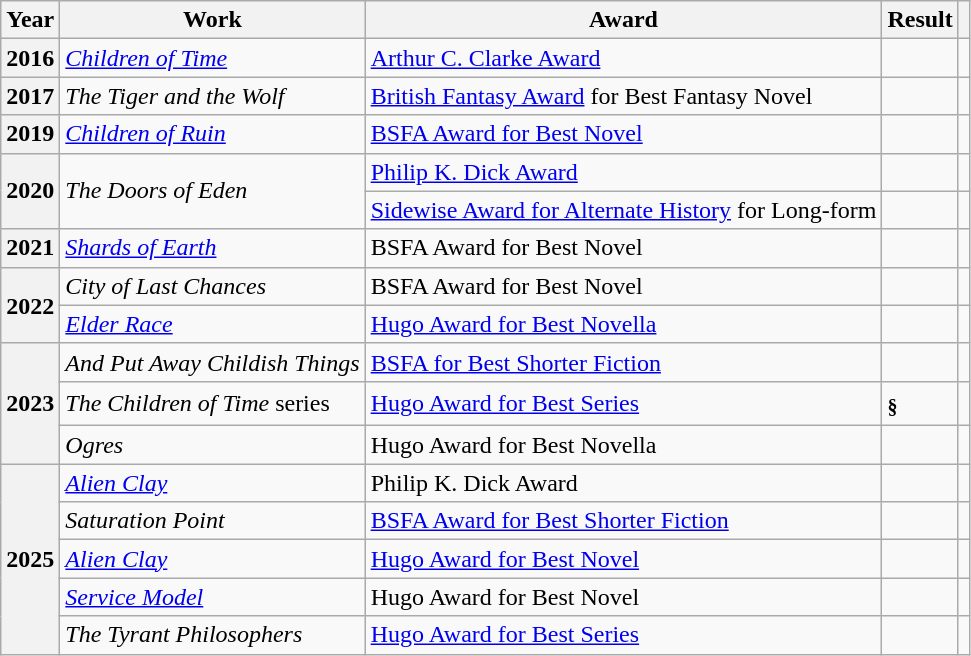<table class="wikitable sortable">
<tr>
<th>Year</th>
<th>Work</th>
<th>Award</th>
<th>Result</th>
<th class="unsortable"></th>
</tr>
<tr>
<th>2016</th>
<td><em><a href='#'>Children of Time</a></em></td>
<td><a href='#'>Arthur C. Clarke Award</a></td>
<td></td>
<td></td>
</tr>
<tr>
<th>2017</th>
<td><em>The Tiger and the Wolf</em></td>
<td><a href='#'>British Fantasy Award</a> for Best Fantasy Novel</td>
<td></td>
<td></td>
</tr>
<tr>
<th>2019</th>
<td><em><a href='#'>Children of Ruin</a></em></td>
<td><a href='#'>BSFA Award for Best Novel</a></td>
<td></td>
<td></td>
</tr>
<tr>
<th rowspan="2">2020</th>
<td rowspan="2"><em>The Doors of Eden</em></td>
<td><a href='#'>Philip K. Dick Award</a></td>
<td></td>
<td></td>
</tr>
<tr>
<td><a href='#'>Sidewise Award for Alternate History</a> for Long-form</td>
<td></td>
<td></td>
</tr>
<tr>
<th>2021</th>
<td><em><a href='#'>Shards of Earth</a></em></td>
<td>BSFA Award for Best Novel</td>
<td></td>
<td></td>
</tr>
<tr>
<th rowspan="2">2022</th>
<td><em>City of Last Chances</em></td>
<td>BSFA Award for Best Novel</td>
<td></td>
<td></td>
</tr>
<tr>
<td><em><a href='#'>Elder Race</a></em></td>
<td><a href='#'>Hugo Award for Best Novella</a></td>
<td></td>
<td></td>
</tr>
<tr>
<th rowspan="3">2023</th>
<td><em>And Put Away Childish Things</em></td>
<td><a href='#'>BSFA for Best Shorter Fiction</a></td>
<td></td>
<td></td>
</tr>
<tr>
<td><em>The Children of Time</em> series</td>
<td><a href='#'>Hugo Award for Best Series</a></td>
<td><sub><strong>§</strong></sub></td>
<td></td>
</tr>
<tr>
<td><em>Ogres</em></td>
<td>Hugo Award for Best Novella</td>
<td></td>
<td></td>
</tr>
<tr>
<th rowspan="5">2025</th>
<td><em><a href='#'>Alien Clay</a></em></td>
<td>Philip K. Dick Award</td>
<td></td>
<td></td>
</tr>
<tr>
<td><em>Saturation Point</em></td>
<td><a href='#'>BSFA Award for Best Shorter Fiction</a></td>
<td></td>
<td></td>
</tr>
<tr>
<td><em><a href='#'>Alien Clay</a></em></td>
<td><a href='#'>Hugo Award for Best Novel</a></td>
<td></td>
<td></td>
</tr>
<tr>
<td><em><a href='#'>Service Model</a></em></td>
<td>Hugo Award for Best Novel</td>
<td></td>
<td></td>
</tr>
<tr>
<td><em>The Tyrant Philosophers</em></td>
<td><a href='#'>Hugo Award for Best Series</a></td>
<td></td>
<td></td>
</tr>
</table>
